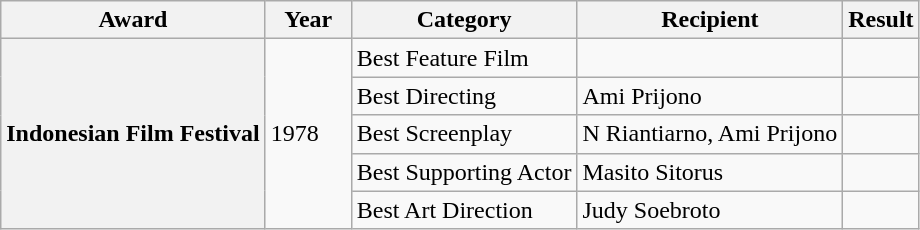<table class="wikitable">
<tr>
<th scope="col">Award</th>
<th scope="col" width="50">Year</th>
<th scope="col">Category</th>
<th scope="col">Recipient</th>
<th scope="col">Result</th>
</tr>
<tr>
<th rowspan="5" scope="row">Indonesian Film Festival</th>
<td rowspan="5">1978</td>
<td>Best Feature Film</td>
<td></td>
<td></td>
</tr>
<tr>
<td>Best Directing</td>
<td>Ami Prijono</td>
<td></td>
</tr>
<tr>
<td>Best Screenplay</td>
<td>N Riantiarno, Ami Prijono</td>
<td></td>
</tr>
<tr>
<td>Best Supporting Actor</td>
<td>Masito Sitorus</td>
<td></td>
</tr>
<tr>
<td>Best Art Direction</td>
<td>Judy Soebroto</td>
<td></td>
</tr>
</table>
